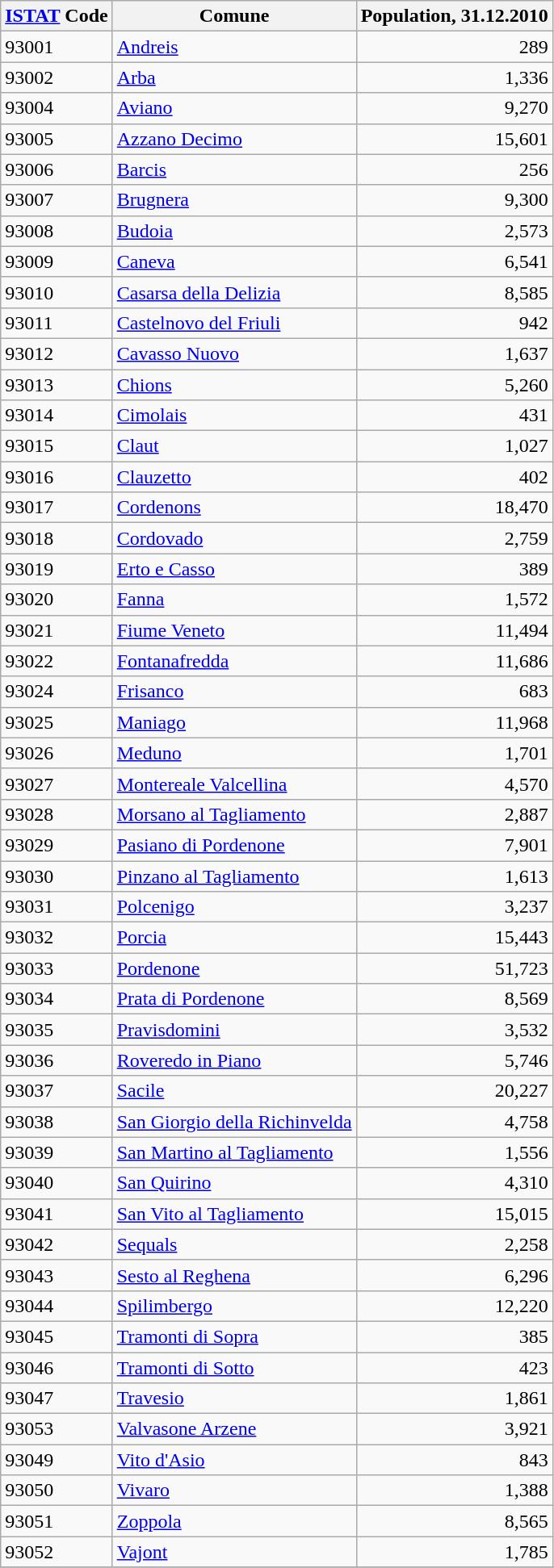<table class="wikitable sortable">
<tr>
<th><a href='#'>ISTAT</a> Code</th>
<th>Comune</th>
<th>Population, 31.12.2010</th>
</tr>
<tr>
<td>93001</td>
<td><a href='#'>Andreis</a></td>
<td align="right">289</td>
</tr>
<tr>
<td>93002</td>
<td><a href='#'>Arba</a></td>
<td align="right">1,336</td>
</tr>
<tr>
<td>93004</td>
<td><a href='#'>Aviano</a></td>
<td align="right">9,270</td>
</tr>
<tr>
<td>93005</td>
<td><a href='#'>Azzano Decimo</a></td>
<td align="right">15,601</td>
</tr>
<tr>
<td>93006</td>
<td><a href='#'>Barcis</a></td>
<td align="right">256</td>
</tr>
<tr>
<td>93007</td>
<td><a href='#'>Brugnera</a></td>
<td align="right">9,300</td>
</tr>
<tr>
<td>93008</td>
<td><a href='#'>Budoia</a></td>
<td align="right">2,573</td>
</tr>
<tr>
<td>93009</td>
<td><a href='#'>Caneva</a></td>
<td align="right">6,541</td>
</tr>
<tr>
<td>93010</td>
<td><a href='#'>Casarsa della Delizia</a></td>
<td align="right">8,585</td>
</tr>
<tr>
<td>93011</td>
<td><a href='#'>Castelnovo del Friuli</a></td>
<td align="right">942</td>
</tr>
<tr>
<td>93012</td>
<td><a href='#'>Cavasso Nuovo</a></td>
<td align="right">1,637</td>
</tr>
<tr>
<td>93013</td>
<td><a href='#'>Chions</a></td>
<td align="right">5,260</td>
</tr>
<tr>
<td>93014</td>
<td><a href='#'>Cimolais</a></td>
<td align="right">431</td>
</tr>
<tr>
<td>93015</td>
<td><a href='#'>Claut</a></td>
<td align="right">1,027</td>
</tr>
<tr>
<td>93016</td>
<td><a href='#'>Clauzetto</a></td>
<td align="right">402</td>
</tr>
<tr>
<td>93017</td>
<td><a href='#'>Cordenons</a></td>
<td align="right">18,470</td>
</tr>
<tr>
<td>93018</td>
<td><a href='#'>Cordovado</a></td>
<td align="right">2,759</td>
</tr>
<tr>
<td>93019</td>
<td><a href='#'>Erto e Casso</a></td>
<td align="right">389</td>
</tr>
<tr>
<td>93020</td>
<td><a href='#'>Fanna</a></td>
<td align="right">1,572</td>
</tr>
<tr>
<td>93021</td>
<td><a href='#'>Fiume Veneto</a></td>
<td align="right">11,494</td>
</tr>
<tr>
<td>93022</td>
<td><a href='#'>Fontanafredda</a></td>
<td align="right">11,686</td>
</tr>
<tr>
<td>93024</td>
<td><a href='#'>Frisanco</a></td>
<td align="right">683</td>
</tr>
<tr>
<td>93025</td>
<td><a href='#'>Maniago</a></td>
<td align="right">11,968</td>
</tr>
<tr>
<td>93026</td>
<td><a href='#'>Meduno</a></td>
<td align="right">1,701</td>
</tr>
<tr>
<td>93027</td>
<td><a href='#'>Montereale Valcellina</a></td>
<td align="right">4,570</td>
</tr>
<tr>
<td>93028</td>
<td><a href='#'>Morsano al Tagliamento</a></td>
<td align="right">2,887</td>
</tr>
<tr>
<td>93029</td>
<td><a href='#'>Pasiano di Pordenone</a></td>
<td align="right">7,901</td>
</tr>
<tr>
<td>93030</td>
<td><a href='#'>Pinzano al Tagliamento</a></td>
<td align="right">1,613</td>
</tr>
<tr>
<td>93031</td>
<td><a href='#'>Polcenigo</a></td>
<td align="right">3,237</td>
</tr>
<tr>
<td>93032</td>
<td><a href='#'>Porcia</a></td>
<td align="right">15,443</td>
</tr>
<tr>
<td>93033</td>
<td><a href='#'>Pordenone</a></td>
<td align="right">51,723</td>
</tr>
<tr>
<td>93034</td>
<td><a href='#'>Prata di Pordenone</a></td>
<td align="right">8,569</td>
</tr>
<tr>
<td>93035</td>
<td><a href='#'>Pravisdomini</a></td>
<td align="right">3,532</td>
</tr>
<tr>
<td>93036</td>
<td><a href='#'>Roveredo in Piano</a></td>
<td align="right">5,746</td>
</tr>
<tr>
<td>93037</td>
<td><a href='#'>Sacile</a></td>
<td align="right">20,227</td>
</tr>
<tr>
<td>93038</td>
<td><a href='#'>San Giorgio della Richinvelda</a></td>
<td align="right">4,758</td>
</tr>
<tr>
<td>93039</td>
<td><a href='#'>San Martino al Tagliamento</a></td>
<td align="right">1,556</td>
</tr>
<tr>
<td>93040</td>
<td><a href='#'>San Quirino</a></td>
<td align="right">4,310</td>
</tr>
<tr>
<td>93041</td>
<td><a href='#'>San Vito al Tagliamento</a></td>
<td align="right">15,015</td>
</tr>
<tr>
<td>93042</td>
<td><a href='#'>Sequals</a></td>
<td align="right">2,258</td>
</tr>
<tr>
<td>93043</td>
<td><a href='#'>Sesto al Reghena</a></td>
<td align="right">6,296</td>
</tr>
<tr>
<td>93044</td>
<td><a href='#'>Spilimbergo</a></td>
<td align="right">12,220</td>
</tr>
<tr>
<td>93045</td>
<td><a href='#'>Tramonti di Sopra</a></td>
<td align="right">385</td>
</tr>
<tr>
<td>93046</td>
<td><a href='#'>Tramonti di Sotto</a></td>
<td align="right">423</td>
</tr>
<tr>
<td>93047</td>
<td><a href='#'>Travesio</a></td>
<td align="right">1,861</td>
</tr>
<tr>
<td>93053</td>
<td><a href='#'>Valvasone Arzene</a></td>
<td align="right">3,921</td>
</tr>
<tr>
<td>93049</td>
<td><a href='#'>Vito d'Asio</a></td>
<td align="right">843</td>
</tr>
<tr>
<td>93050</td>
<td><a href='#'>Vivaro</a></td>
<td align="right">1,388</td>
</tr>
<tr>
<td>93051</td>
<td><a href='#'>Zoppola</a></td>
<td align="right">8,565</td>
</tr>
<tr>
<td>93052</td>
<td><a href='#'>Vajont</a></td>
<td align="right">1,785</td>
</tr>
<tr>
</tr>
</table>
